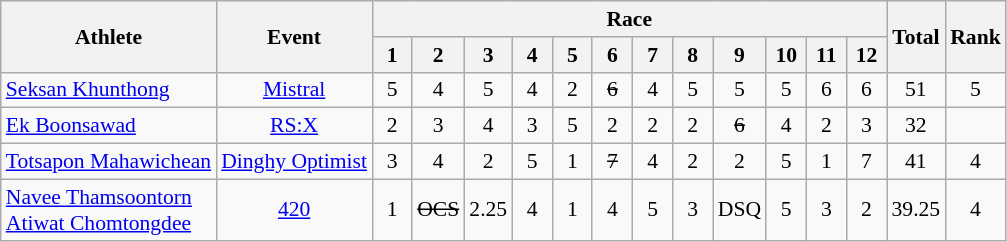<table class="wikitable" style="font-size:90%; text-align:center">
<tr>
<th rowspan="2">Athlete</th>
<th rowspan="2">Event</th>
<th colspan="12">Race</th>
<th rowspan="2">Total</th>
<th rowspan="2">Rank</th>
</tr>
<tr>
<th width=20>1</th>
<th width=20>2</th>
<th width=20>3</th>
<th width=20>4</th>
<th width=20>5</th>
<th width=20>6</th>
<th width=20>7</th>
<th width=20>8</th>
<th width=20>9</th>
<th width=20>10</th>
<th width=20>11</th>
<th width=20>12</th>
</tr>
<tr>
<td align="left"><a href='#'>Seksan Khunthong</a></td>
<td><a href='#'>Mistral</a></td>
<td>5</td>
<td>4</td>
<td>5</td>
<td>4</td>
<td>2</td>
<td><s>6</s></td>
<td>4</td>
<td>5</td>
<td>5</td>
<td>5</td>
<td>6</td>
<td>6</td>
<td>51</td>
<td>5</td>
</tr>
<tr>
<td align="left"><a href='#'>Ek Boonsawad</a></td>
<td><a href='#'>RS:X</a></td>
<td>2</td>
<td>3</td>
<td>4</td>
<td>3</td>
<td>5</td>
<td>2</td>
<td>2</td>
<td>2</td>
<td><s>6</s></td>
<td>4</td>
<td>2</td>
<td>3</td>
<td>32</td>
<td></td>
</tr>
<tr>
<td align="left"><a href='#'>Totsapon Mahawichean</a></td>
<td><a href='#'>Dinghy Optimist</a></td>
<td>3</td>
<td>4</td>
<td>2</td>
<td>5</td>
<td>1</td>
<td><s>7</s></td>
<td>4</td>
<td>2</td>
<td>2</td>
<td>5</td>
<td>1</td>
<td>7</td>
<td>41</td>
<td>4</td>
</tr>
<tr>
<td align="left"><a href='#'>Navee Thamsoontorn</a><br><a href='#'>Atiwat Chomtongdee</a></td>
<td><a href='#'>420</a></td>
<td>1</td>
<td><s>OCS</s></td>
<td>2.25</td>
<td>4</td>
<td>1</td>
<td>4</td>
<td>5</td>
<td>3</td>
<td>DSQ</td>
<td>5</td>
<td>3</td>
<td>2</td>
<td>39.25</td>
<td>4</td>
</tr>
</table>
